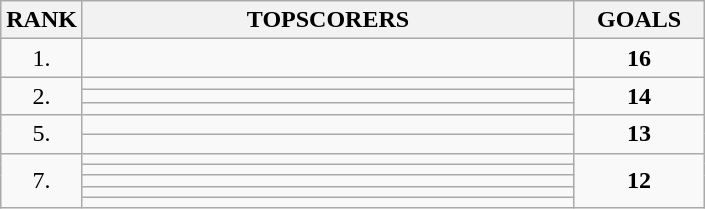<table class="wikitable">
<tr>
<th>RANK</th>
<th style="width: 20em">TOPSCORERS</th>
<th style="width: 5em">GOALS</th>
</tr>
<tr>
<td align="center">1.</td>
<td></td>
<td align="center"><strong>16</strong></td>
</tr>
<tr>
<td rowspan=3 align="center">2.</td>
<td></td>
<td rowspan=3 align="center"><strong>14</strong></td>
</tr>
<tr>
<td></td>
</tr>
<tr>
<td></td>
</tr>
<tr>
<td rowspan=2 align="center">5.</td>
<td></td>
<td rowspan=2 align="center"><strong>13</strong></td>
</tr>
<tr>
<td></td>
</tr>
<tr>
<td rowspan=5 align="center">7.</td>
<td></td>
<td rowspan=5 align="center"><strong>12</strong></td>
</tr>
<tr>
<td></td>
</tr>
<tr>
<td></td>
</tr>
<tr>
<td></td>
</tr>
<tr>
<td></td>
</tr>
</table>
